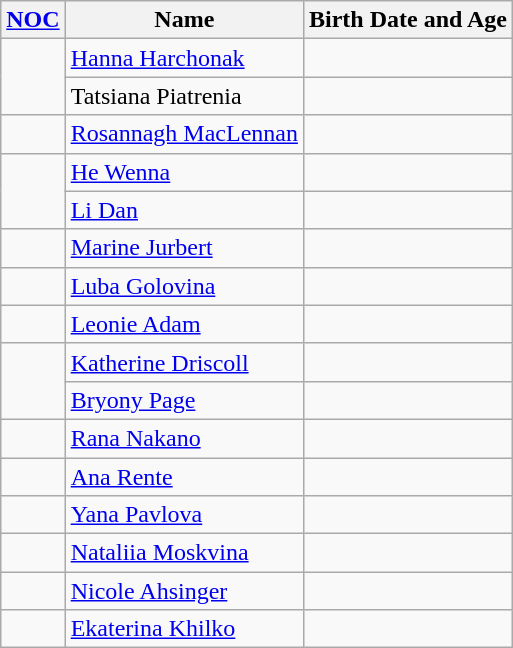<table class="wikitable sortable">
<tr>
<th><a href='#'>NOC</a></th>
<th>Name</th>
<th>Birth Date and Age</th>
</tr>
<tr>
<td rowspan="2"></td>
<td><a href='#'>Hanna Harchonak</a></td>
<td></td>
</tr>
<tr>
<td>Tatsiana Piatrenia</td>
<td></td>
</tr>
<tr>
<td></td>
<td><a href='#'>Rosannagh MacLennan</a></td>
<td></td>
</tr>
<tr>
<td rowspan="2"></td>
<td><a href='#'>He Wenna</a></td>
<td></td>
</tr>
<tr>
<td><a href='#'>Li Dan</a></td>
<td></td>
</tr>
<tr>
<td></td>
<td><a href='#'>Marine Jurbert</a></td>
<td></td>
</tr>
<tr>
<td></td>
<td><a href='#'>Luba Golovina</a></td>
<td></td>
</tr>
<tr>
<td></td>
<td><a href='#'>Leonie Adam</a></td>
<td></td>
</tr>
<tr>
<td rowspan="2"></td>
<td><a href='#'>Katherine Driscoll</a></td>
<td></td>
</tr>
<tr>
<td><a href='#'>Bryony Page</a></td>
<td></td>
</tr>
<tr>
<td></td>
<td><a href='#'>Rana Nakano</a></td>
<td></td>
</tr>
<tr>
<td></td>
<td><a href='#'>Ana Rente</a></td>
<td></td>
</tr>
<tr>
<td></td>
<td><a href='#'>Yana Pavlova</a></td>
<td></td>
</tr>
<tr>
<td></td>
<td><a href='#'>Nataliia Moskvina</a></td>
<td></td>
</tr>
<tr>
<td></td>
<td><a href='#'>Nicole Ahsinger</a></td>
<td></td>
</tr>
<tr>
<td></td>
<td><a href='#'>Ekaterina Khilko</a></td>
<td></td>
</tr>
</table>
